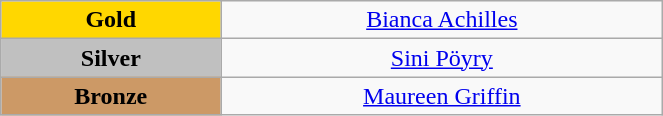<table class="wikitable" style="text-align:center; " width="35%">
<tr>
<td bgcolor="gold"><strong>Gold</strong></td>
<td><a href='#'>Bianca Achilles</a><br>  <small><em></em></small></td>
</tr>
<tr>
<td bgcolor="silver"><strong>Silver</strong></td>
<td><a href='#'>Sini Pöyry</a><br>  <small><em></em></small></td>
</tr>
<tr>
<td bgcolor="CC9966"><strong>Bronze</strong></td>
<td><a href='#'>Maureen Griffin</a><br>  <small><em></em></small></td>
</tr>
</table>
